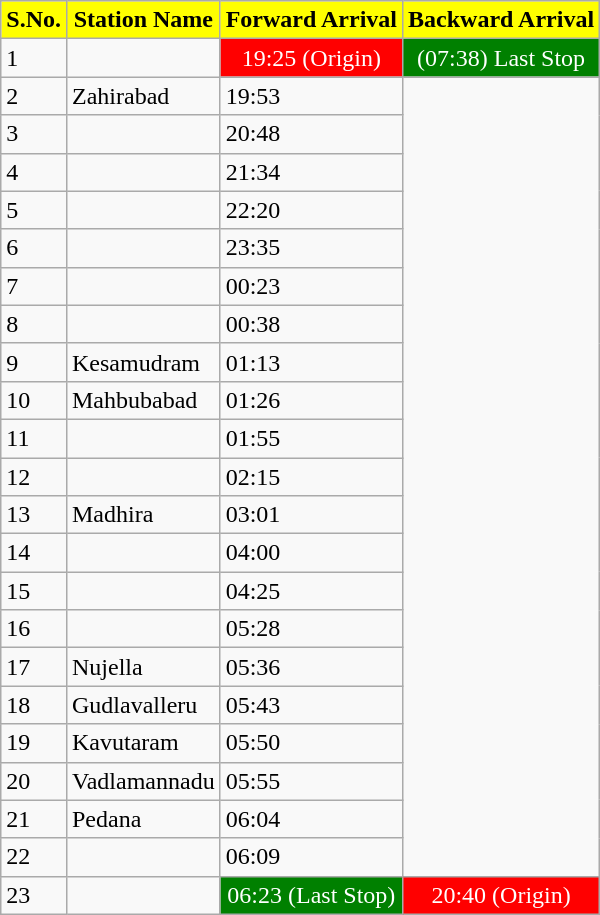<table class="wikitable">
<tr>
<th style="background: yellow; color:black" align="center">S.No.</th>
<th style="background: yellow; color:black" align="center">Station Name</th>
<th style="background: yellow; color:black" align="center">Forward Arrival</th>
<th style="background: yellow; color:black" align="center">Backward Arrival</th>
</tr>
<tr>
<td>1</td>
<td></td>
<td ! style="background: red; color:White" align="center">19:25 (Origin)</td>
<td ! style="background: Green; color:White" align="center">(07:38) Last Stop</td>
</tr>
<tr>
<td>2</td>
<td>Zahirabad</td>
<td>19:53</td>
</tr>
<tr>
<td>3</td>
<td></td>
<td>20:48</td>
</tr>
<tr>
<td>4</td>
<td></td>
<td>21:34</td>
</tr>
<tr>
<td>5</td>
<td></td>
<td>22:20</td>
</tr>
<tr>
<td>6</td>
<td></td>
<td>23:35</td>
</tr>
<tr>
<td>7</td>
<td></td>
<td>00:23</td>
</tr>
<tr>
<td>8</td>
<td></td>
<td>00:38</td>
</tr>
<tr>
<td>9</td>
<td>Kesamudram</td>
<td>01:13</td>
</tr>
<tr>
<td>10</td>
<td>Mahbubabad</td>
<td>01:26</td>
</tr>
<tr>
<td>11</td>
<td></td>
<td>01:55</td>
</tr>
<tr>
<td>12</td>
<td></td>
<td>02:15</td>
</tr>
<tr>
<td>13</td>
<td>Madhira</td>
<td>03:01</td>
</tr>
<tr>
<td>14</td>
<td></td>
<td>04:00</td>
</tr>
<tr>
<td>15</td>
<td></td>
<td>04:25</td>
</tr>
<tr>
<td>16</td>
<td></td>
<td>05:28</td>
</tr>
<tr>
<td>17</td>
<td>Nujella</td>
<td>05:36</td>
</tr>
<tr>
<td>18</td>
<td>Gudlavalleru</td>
<td>05:43</td>
</tr>
<tr>
<td>19</td>
<td>Kavutaram</td>
<td>05:50</td>
</tr>
<tr>
<td>20</td>
<td>Vadlamannadu</td>
<td>05:55</td>
</tr>
<tr>
<td>21</td>
<td>Pedana</td>
<td>06:04</td>
</tr>
<tr>
<td>22</td>
<td></td>
<td>06:09</td>
</tr>
<tr>
<td>23</td>
<td></td>
<td ! style="background: Green; color:White" align="center">06:23 (Last Stop)</td>
<td ! style="background: red; color:White" align="center">20:40 (Origin)</td>
</tr>
</table>
